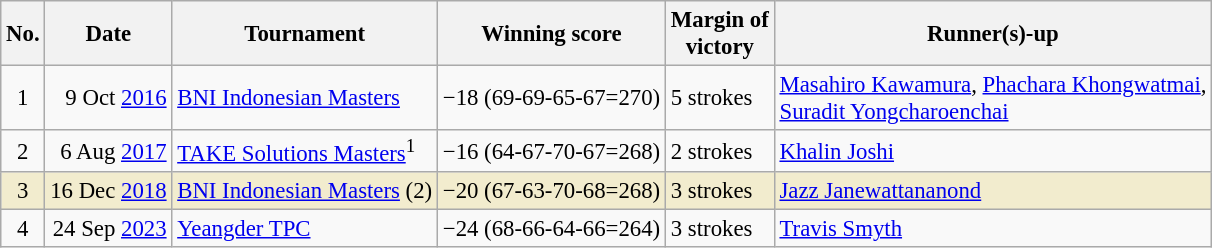<table class="wikitable" style="font-size:95%;">
<tr>
<th>No.</th>
<th>Date</th>
<th>Tournament</th>
<th>Winning score</th>
<th>Margin of<br>victory</th>
<th>Runner(s)-up</th>
</tr>
<tr>
<td align=center>1</td>
<td align=right>9 Oct <a href='#'>2016</a></td>
<td><a href='#'>BNI Indonesian Masters</a></td>
<td>−18 (69-69-65-67=270)</td>
<td>5 strokes</td>
<td> <a href='#'>Masahiro Kawamura</a>,  <a href='#'>Phachara Khongwatmai</a>,<br> <a href='#'>Suradit Yongcharoenchai</a></td>
</tr>
<tr>
<td align=center>2</td>
<td align=right>6 Aug <a href='#'>2017</a></td>
<td><a href='#'>TAKE Solutions Masters</a><sup>1</sup></td>
<td>−16 (64-67-70-67=268)</td>
<td>2 strokes</td>
<td> <a href='#'>Khalin Joshi</a></td>
</tr>
<tr style="background:#f2ecce;">
<td align=center>3</td>
<td align=right>16 Dec <a href='#'>2018</a></td>
<td><a href='#'>BNI Indonesian Masters</a> (2)</td>
<td>−20 (67-63-70-68=268)</td>
<td>3 strokes</td>
<td> <a href='#'>Jazz Janewattananond</a></td>
</tr>
<tr>
<td align=center>4</td>
<td align=right>24 Sep <a href='#'>2023</a></td>
<td><a href='#'>Yeangder TPC</a></td>
<td>−24 (68-66-64-66=264)</td>
<td>3 strokes</td>
<td> <a href='#'>Travis Smyth</a></td>
</tr>
</table>
